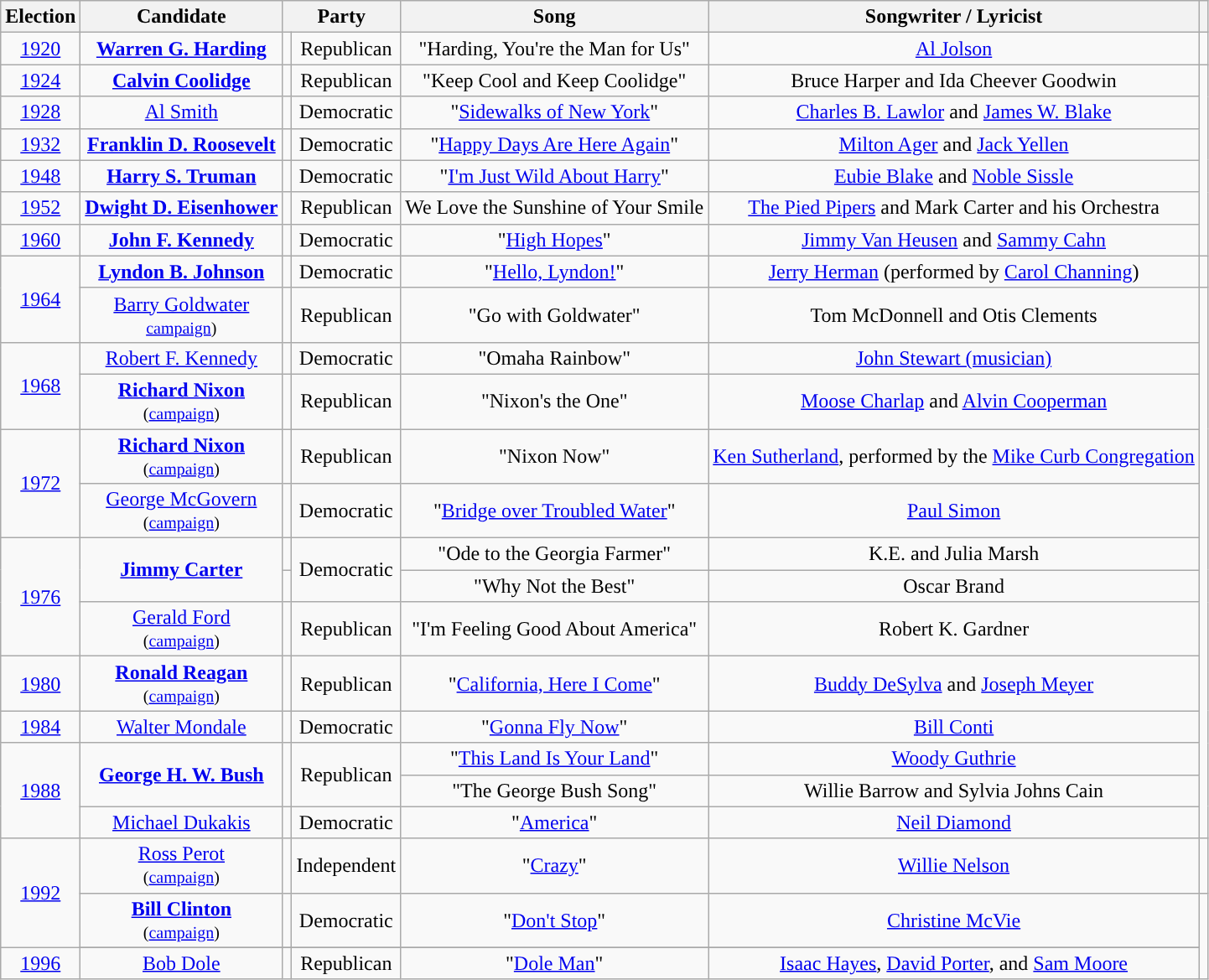<table class="wikitable"  style="text-align:center">
<tr>
<th>Election</th>
<th>Candidate</th>
<th colspan="2">Party</th>
<th>Song</th>
<th>Songwriter / Lyricist</th>
<th></th>
</tr>
<tr>
<td><a href='#'>1920</a></td>
<td><strong><a href='#'>Warren G. Harding</a></strong></td>
<td style="background:"></td>
<td>Republican</td>
<td>"Harding, You're the Man for Us"</td>
<td><a href='#'>Al Jolson</a></td>
<td></td>
</tr>
<tr>
<td><a href='#'>1924</a></td>
<td><strong><a href='#'>Calvin Coolidge</a></strong></td>
<td style="background:"></td>
<td>Republican</td>
<td>"Keep Cool and Keep Coolidge"</td>
<td>Bruce Harper and Ida Cheever Goodwin</td>
</tr>
<tr>
<td><a href='#'>1928</a></td>
<td><a href='#'>Al Smith</a></td>
<td style="background:"></td>
<td>Democratic</td>
<td>"<a href='#'>Sidewalks of New York</a>"</td>
<td><a href='#'>Charles B. Lawlor</a> and <a href='#'>James W. Blake</a></td>
</tr>
<tr>
<td><a href='#'>1932</a></td>
<td><strong><a href='#'>Franklin D. Roosevelt</a></strong></td>
<td style="background:"></td>
<td>Democratic</td>
<td>"<a href='#'>Happy Days Are Here Again</a>"</td>
<td><a href='#'>Milton Ager</a> and <a href='#'>Jack Yellen</a></td>
</tr>
<tr>
<td><a href='#'>1948</a></td>
<td><strong><a href='#'>Harry S. Truman</a></strong><br></td>
<td style="background:"></td>
<td>Democratic</td>
<td>"<a href='#'>I'm Just Wild About Harry</a>"</td>
<td><a href='#'>Eubie Blake</a> and <a href='#'>Noble Sissle</a></td>
</tr>
<tr>
<td><a href='#'>1952</a></td>
<td><strong><a href='#'>Dwight D. Eisenhower</a></strong></td>
<td style="background:"></td>
<td>Republican</td>
<td>We Love the Sunshine of Your Smile</td>
<td><a href='#'>The Pied Pipers</a> and Mark Carter and his Orchestra</td>
</tr>
<tr>
<td><a href='#'>1960</a></td>
<td><strong><a href='#'>John F. Kennedy</a></strong></td>
<td style="background:"></td>
<td>Democratic</td>
<td>"<a href='#'>High Hopes</a>"</td>
<td><a href='#'>Jimmy Van Heusen</a> and <a href='#'>Sammy Cahn</a></td>
</tr>
<tr>
<td rowspan="2"><a href='#'>1964</a></td>
<td><strong><a href='#'>Lyndon B. Johnson</a></strong></td>
<td style="background:"></td>
<td>Democratic</td>
<td>"<a href='#'>Hello, Lyndon!</a>"</td>
<td><a href='#'>Jerry Herman</a> (performed by <a href='#'>Carol Channing</a>)</td>
<td></td>
</tr>
<tr>
<td><a href='#'>Barry Goldwater</a><br> <small><a href='#'>campaign</a>)</small></td>
<td style="background:"></td>
<td>Republican</td>
<td>"Go with Goldwater"</td>
<td>Tom McDonnell and Otis Clements</td>
</tr>
<tr>
<td rowspan="2"><a href='#'>1968</a></td>
<td><a href='#'>Robert F. Kennedy</a></td>
<td style="background:"></td>
<td>Democratic</td>
<td>"Omaha Rainbow"</td>
<td><a href='#'>John Stewart (musician)</a></td>
</tr>
<tr>
<td><strong><a href='#'>Richard Nixon</a></strong><br><small>(<a href='#'>campaign</a>)</small></td>
<td style="background:"></td>
<td>Republican</td>
<td>"Nixon's the One"</td>
<td><a href='#'>Moose Charlap</a> and <a href='#'>Alvin Cooperman</a></td>
</tr>
<tr>
<td rowspan="2"><a href='#'>1972</a></td>
<td><strong><a href='#'>Richard Nixon</a></strong><br><small>(<a href='#'>campaign</a>)</small></td>
<td style="background:"></td>
<td>Republican</td>
<td>"Nixon Now"</td>
<td><a href='#'>Ken Sutherland</a>, performed by the <a href='#'>Mike Curb Congregation</a></td>
</tr>
<tr>
<td><a href='#'>George McGovern</a><br> <small>(<a href='#'>campaign</a>)</small></td>
<td style="background:"></td>
<td>Democratic</td>
<td>"<a href='#'>Bridge over Troubled Water</a>"</td>
<td><a href='#'>Paul Simon</a></td>
</tr>
<tr>
<td rowspan="3"><a href='#'>1976</a></td>
<td rowspan="2"><strong><a href='#'>Jimmy Carter</a></strong></td>
<td style="background:"></td>
<td rowspan="2">Democratic</td>
<td>"Ode to the Georgia Farmer"</td>
<td>K.E. and Julia Marsh</td>
</tr>
<tr>
<td style="background:"></td>
<td>"Why Not the Best"</td>
<td>Oscar Brand</td>
</tr>
<tr>
<td><a href='#'>Gerald Ford</a><br><small>(<a href='#'>campaign</a>)</small></td>
<td style="background:"></td>
<td>Republican</td>
<td>"I'm Feeling Good About America"</td>
<td>Robert K. Gardner</td>
</tr>
<tr>
<td><a href='#'>1980</a></td>
<td><strong><a href='#'>Ronald Reagan</a></strong><br><small>(<a href='#'>campaign</a>)</small></td>
<td style="background:"></td>
<td>Republican</td>
<td>"<a href='#'>California, Here I Come</a>"</td>
<td><a href='#'>Buddy DeSylva</a> and <a href='#'>Joseph Meyer</a></td>
</tr>
<tr>
<td><a href='#'>1984</a></td>
<td><a href='#'>Walter Mondale</a></td>
<td style="background:"></td>
<td>Democratic</td>
<td>"<a href='#'>Gonna Fly Now</a>"</td>
<td><a href='#'>Bill Conti</a></td>
</tr>
<tr>
<td rowspan="3"><a href='#'>1988</a></td>
<td rowspan="2"><strong><a href='#'>George H. W. Bush</a></strong></td>
<td rowspan="2" style="background:"></td>
<td rowspan="2">Republican</td>
<td>"<a href='#'>This Land Is Your Land</a>"</td>
<td><a href='#'>Woody Guthrie</a></td>
</tr>
<tr>
<td>"The George Bush Song"</td>
<td>Willie Barrow and Sylvia Johns Cain</td>
</tr>
<tr>
<td><a href='#'>Michael Dukakis</a></td>
<td style="background:"></td>
<td>Democratic</td>
<td>"<a href='#'>America</a>"</td>
<td><a href='#'>Neil Diamond</a></td>
</tr>
<tr>
<td rowspan="2"><a href='#'>1992</a></td>
<td><a href='#'>Ross Perot</a><br> <small>(<a href='#'>campaign</a>)</small></td>
<td style="background:"></td>
<td>Independent</td>
<td>"<a href='#'>Crazy</a>"</td>
<td><a href='#'>Willie Nelson</a></td>
<td></td>
</tr>
<tr>
<td rowspan="1"><strong><a href='#'>Bill Clinton</a></strong><br><small>(<a href='#'>campaign</a>)</small></td>
<td style="background:"></td>
<td>Democratic</td>
<td>"<a href='#'>Don't Stop</a>"</td>
<td><a href='#'>Christine McVie</a></td>
</tr>
<tr>
<td rowspan="2"><a href='#'>1996</a></td>
</tr>
<tr>
<td><a href='#'>Bob Dole</a></td>
<td style="background:"></td>
<td>Republican</td>
<td>"<a href='#'>Dole Man</a>"</td>
<td><a href='#'>Isaac Hayes</a>, <a href='#'>David Porter</a>, and <a href='#'>Sam Moore</a></td>
</tr>
</table>
